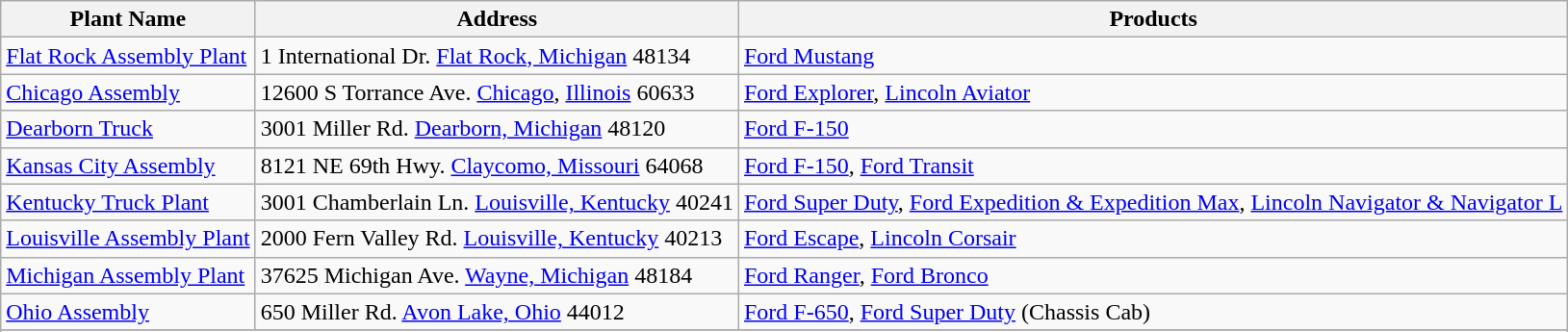<table class="wikitable">
<tr>
<th>Plant Name</th>
<th>Address</th>
<th>Products</th>
</tr>
<tr --->
<td><a href='#'>Flat Rock Assembly Plant</a></td>
<td>1 International Dr. <a href='#'>Flat Rock, Michigan</a> 48134</td>
<td><a href='#'>Ford Mustang</a></td>
</tr>
<tr --->
<td><a href='#'>Chicago Assembly</a></td>
<td>12600 S Torrance Ave. <a href='#'>Chicago</a>, <a href='#'>Illinois</a> 60633</td>
<td><a href='#'>Ford Explorer</a>, <a href='#'>Lincoln Aviator</a></td>
</tr>
<tr --->
<td><a href='#'>Dearborn Truck</a></td>
<td>3001 Miller Rd. <a href='#'>Dearborn, Michigan</a> 48120</td>
<td><a href='#'>Ford F-150</a></td>
</tr>
<tr --->
<td><a href='#'>Kansas City Assembly</a></td>
<td>8121 NE 69th Hwy. <a href='#'>Claycomo, Missouri</a> 64068</td>
<td><a href='#'>Ford F-150</a>, <a href='#'>Ford Transit</a></td>
</tr>
<tr --->
<td><a href='#'>Kentucky Truck Plant</a></td>
<td>3001 Chamberlain Ln. <a href='#'>Louisville, Kentucky</a> 40241</td>
<td><a href='#'>Ford Super Duty</a>, <a href='#'>Ford Expedition & Expedition Max</a>, <a href='#'>Lincoln Navigator & Navigator L</a></td>
</tr>
<tr --->
<td><a href='#'>Louisville Assembly Plant</a></td>
<td>2000 Fern Valley Rd. <a href='#'>Louisville, Kentucky</a> 40213</td>
<td><a href='#'>Ford Escape</a>, <a href='#'>Lincoln Corsair</a></td>
</tr>
<tr --->
<td><a href='#'>Michigan Assembly Plant</a></td>
<td>37625 Michigan Ave. <a href='#'>Wayne, Michigan</a> 48184</td>
<td><a href='#'>Ford Ranger</a>, <a href='#'>Ford Bronco</a></td>
</tr>
<tr --->
<td><a href='#'>Ohio Assembly</a></td>
<td>650 Miller Rd. <a href='#'>Avon Lake, Ohio</a> 44012</td>
<td><a href='#'>Ford F-650</a>, <a href='#'>Ford Super Duty</a> (Chassis Cab)</td>
</tr>
<tr --->
</tr>
<tr --->
</tr>
</table>
